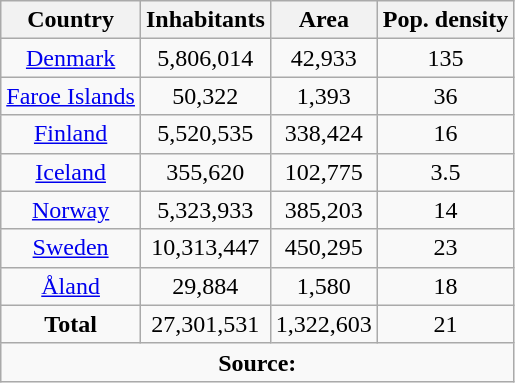<table class="sortable wikitable" style="text-align: center">
<tr>
<th>Country</th>
<th>Inhabitants</th>
<th>Area</th>
<th>Pop. density</th>
</tr>
<tr>
<td><a href='#'>Denmark</a></td>
<td>5,806,014</td>
<td>42,933</td>
<td>135</td>
</tr>
<tr>
<td><a href='#'>Faroe Islands</a></td>
<td>50,322</td>
<td>1,393</td>
<td>36</td>
</tr>
<tr>
<td><a href='#'>Finland</a></td>
<td>5,520,535</td>
<td>338,424</td>
<td>16</td>
</tr>
<tr>
<td><a href='#'>Iceland</a></td>
<td>355,620</td>
<td>102,775</td>
<td>3.5</td>
</tr>
<tr>
<td><a href='#'>Norway</a></td>
<td>5,323,933</td>
<td>385,203</td>
<td>14</td>
</tr>
<tr>
<td><a href='#'>Sweden</a></td>
<td>10,313,447</td>
<td>450,295</td>
<td>23</td>
</tr>
<tr>
<td><a href='#'>Åland</a></td>
<td>29,884</td>
<td>1,580</td>
<td>18</td>
</tr>
<tr>
<td><strong>Total</strong></td>
<td>27,301,531</td>
<td>1,322,603</td>
<td>21</td>
</tr>
<tr>
<td colspan="4" style="text-align: center;"><strong>Source:</strong></td>
</tr>
</table>
